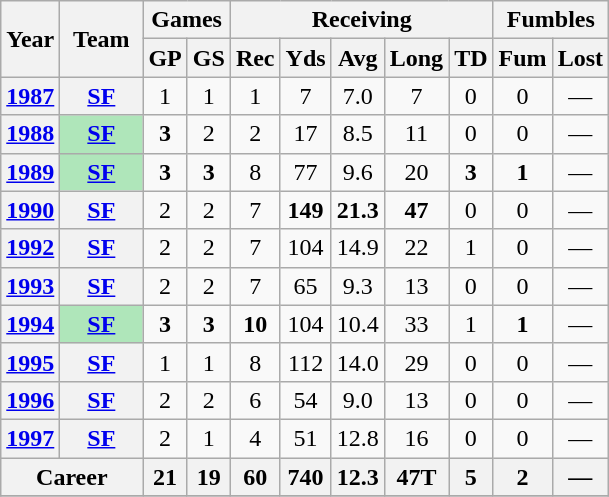<table class="wikitable" style="text-align: center;">
<tr>
<th rowspan="2">Year</th>
<th rowspan="2">Team</th>
<th colspan="2">Games</th>
<th colspan="5">Receiving</th>
<th colspan="2">Fumbles</th>
</tr>
<tr>
<th>GP</th>
<th>GS</th>
<th>Rec</th>
<th>Yds</th>
<th>Avg</th>
<th>Long</th>
<th>TD</th>
<th>Fum</th>
<th>Lost</th>
</tr>
<tr>
<th><a href='#'>1987</a></th>
<th><a href='#'>SF</a></th>
<td>1</td>
<td>1</td>
<td>1</td>
<td>7</td>
<td>7.0</td>
<td>7</td>
<td>0</td>
<td>0</td>
<td>—</td>
</tr>
<tr>
<th><a href='#'>1988</a></th>
<th style="background:#afe6ba; width:3em;"><a href='#'>SF</a></th>
<td><strong>3</strong></td>
<td>2</td>
<td>2</td>
<td>17</td>
<td>8.5</td>
<td>11</td>
<td>0</td>
<td>0</td>
<td>—</td>
</tr>
<tr>
<th><a href='#'>1989</a></th>
<th style="background:#afe6ba; width:3em;"><a href='#'>SF</a></th>
<td><strong>3</strong></td>
<td><strong>3</strong></td>
<td>8</td>
<td>77</td>
<td>9.6</td>
<td>20</td>
<td><strong>3</strong></td>
<td><strong>1</strong></td>
<td>—</td>
</tr>
<tr>
<th><a href='#'>1990</a></th>
<th><a href='#'>SF</a></th>
<td>2</td>
<td>2</td>
<td>7</td>
<td><strong>149</strong></td>
<td><strong>21.3</strong></td>
<td><strong>47</strong></td>
<td>0</td>
<td>0</td>
<td>—</td>
</tr>
<tr>
<th><a href='#'>1992</a></th>
<th><a href='#'>SF</a></th>
<td>2</td>
<td>2</td>
<td>7</td>
<td>104</td>
<td>14.9</td>
<td>22</td>
<td>1</td>
<td>0</td>
<td>—</td>
</tr>
<tr>
<th><a href='#'>1993</a></th>
<th><a href='#'>SF</a></th>
<td>2</td>
<td>2</td>
<td>7</td>
<td>65</td>
<td>9.3</td>
<td>13</td>
<td>0</td>
<td>0</td>
<td>—</td>
</tr>
<tr>
<th><a href='#'>1994</a></th>
<th style="background:#afe6ba; width:3em;"><a href='#'>SF</a></th>
<td><strong>3</strong></td>
<td><strong>3</strong></td>
<td><strong>10</strong></td>
<td>104</td>
<td>10.4</td>
<td>33</td>
<td>1</td>
<td><strong>1</strong></td>
<td>—</td>
</tr>
<tr>
<th><a href='#'>1995</a></th>
<th><a href='#'>SF</a></th>
<td>1</td>
<td>1</td>
<td>8</td>
<td>112</td>
<td>14.0</td>
<td>29</td>
<td>0</td>
<td>0</td>
<td>—</td>
</tr>
<tr>
<th><a href='#'>1996</a></th>
<th><a href='#'>SF</a></th>
<td>2</td>
<td>2</td>
<td>6</td>
<td>54</td>
<td>9.0</td>
<td>13</td>
<td>0</td>
<td>0</td>
<td>—</td>
</tr>
<tr>
<th><a href='#'>1997</a></th>
<th><a href='#'>SF</a></th>
<td>2</td>
<td>1</td>
<td>4</td>
<td>51</td>
<td>12.8</td>
<td>16</td>
<td>0</td>
<td>0</td>
<td>—</td>
</tr>
<tr>
<th colspan="2">Career</th>
<th>21</th>
<th>19</th>
<th>60</th>
<th>740</th>
<th>12.3</th>
<th>47T</th>
<th>5</th>
<th>2</th>
<th>—</th>
</tr>
<tr>
</tr>
</table>
